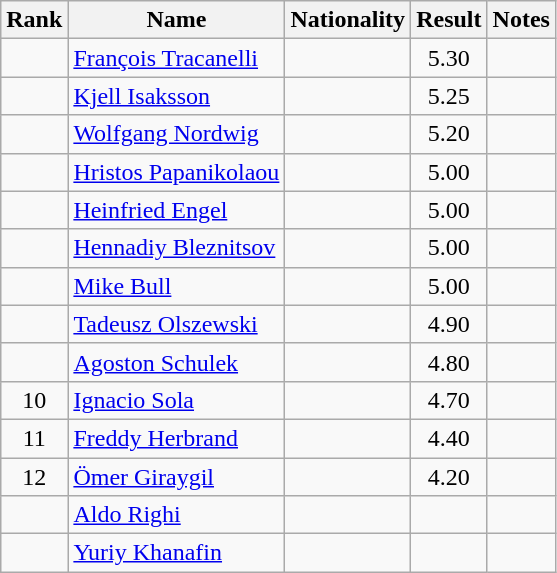<table class="wikitable sortable" style="text-align:center">
<tr>
<th>Rank</th>
<th>Name</th>
<th>Nationality</th>
<th>Result</th>
<th>Notes</th>
</tr>
<tr>
<td></td>
<td align="left"><a href='#'>François Tracanelli</a></td>
<td align=left></td>
<td>5.30</td>
<td></td>
</tr>
<tr>
<td></td>
<td align="left"><a href='#'>Kjell Isaksson</a></td>
<td align=left></td>
<td>5.25</td>
<td></td>
</tr>
<tr>
<td></td>
<td align="left"><a href='#'>Wolfgang Nordwig</a></td>
<td align=left></td>
<td>5.20</td>
<td></td>
</tr>
<tr>
<td></td>
<td align="left"><a href='#'>Hristos Papanikolaou</a></td>
<td align=left></td>
<td>5.00</td>
<td></td>
</tr>
<tr>
<td></td>
<td align="left"><a href='#'>Heinfried Engel</a></td>
<td align=left></td>
<td>5.00</td>
<td></td>
</tr>
<tr>
<td></td>
<td align="left"><a href='#'>Hennadiy Bleznitsov</a></td>
<td align=left></td>
<td>5.00</td>
<td></td>
</tr>
<tr>
<td></td>
<td align="left"><a href='#'>Mike Bull</a></td>
<td align=left></td>
<td>5.00</td>
<td></td>
</tr>
<tr>
<td></td>
<td align="left"><a href='#'>Tadeusz Olszewski</a></td>
<td align=left></td>
<td>4.90</td>
<td></td>
</tr>
<tr>
<td></td>
<td align="left"><a href='#'>Agoston Schulek</a></td>
<td align=left></td>
<td>4.80</td>
<td></td>
</tr>
<tr>
<td>10</td>
<td align="left"><a href='#'>Ignacio Sola</a></td>
<td align=left></td>
<td>4.70</td>
<td></td>
</tr>
<tr>
<td>11</td>
<td align="left"><a href='#'>Freddy Herbrand</a></td>
<td align=left></td>
<td>4.40</td>
<td></td>
</tr>
<tr>
<td>12</td>
<td align="left"><a href='#'>Ömer Giraygil</a></td>
<td align=left></td>
<td>4.20</td>
<td></td>
</tr>
<tr>
<td></td>
<td align="left"><a href='#'>Aldo Righi</a></td>
<td align=left></td>
<td></td>
<td></td>
</tr>
<tr>
<td></td>
<td align="left"><a href='#'>Yuriy Khanafin</a></td>
<td align=left></td>
<td></td>
<td></td>
</tr>
</table>
